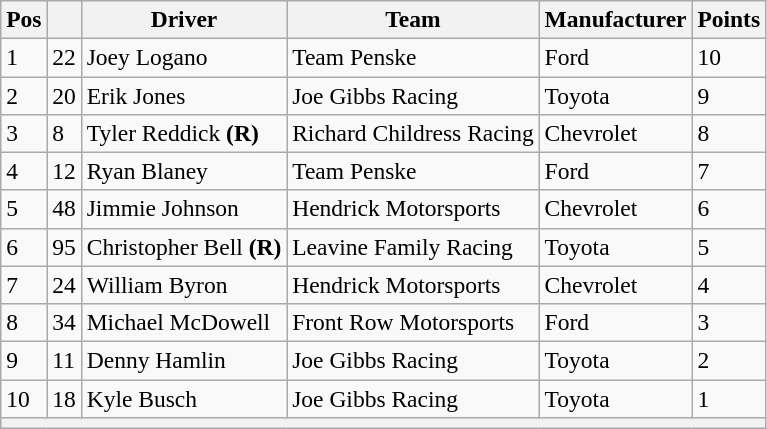<table class="wikitable" style="font-size:98%">
<tr>
<th>Pos</th>
<th></th>
<th>Driver</th>
<th>Team</th>
<th>Manufacturer</th>
<th>Points</th>
</tr>
<tr>
<td>1</td>
<td>22</td>
<td>Joey Logano</td>
<td>Team Penske</td>
<td>Ford</td>
<td>10</td>
</tr>
<tr>
<td>2</td>
<td>20</td>
<td>Erik Jones</td>
<td>Joe Gibbs Racing</td>
<td>Toyota</td>
<td>9</td>
</tr>
<tr>
<td>3</td>
<td>8</td>
<td>Tyler Reddick <strong>(R)</strong></td>
<td>Richard Childress Racing</td>
<td>Chevrolet</td>
<td>8</td>
</tr>
<tr>
<td>4</td>
<td>12</td>
<td>Ryan Blaney</td>
<td>Team Penske</td>
<td>Ford</td>
<td>7</td>
</tr>
<tr>
<td>5</td>
<td>48</td>
<td>Jimmie Johnson</td>
<td>Hendrick Motorsports</td>
<td>Chevrolet</td>
<td>6</td>
</tr>
<tr>
<td>6</td>
<td>95</td>
<td>Christopher Bell <strong>(R)</strong></td>
<td>Leavine Family Racing</td>
<td>Toyota</td>
<td>5</td>
</tr>
<tr>
<td>7</td>
<td>24</td>
<td>William Byron</td>
<td>Hendrick Motorsports</td>
<td>Chevrolet</td>
<td>4</td>
</tr>
<tr>
<td>8</td>
<td>34</td>
<td>Michael McDowell</td>
<td>Front Row Motorsports</td>
<td>Ford</td>
<td>3</td>
</tr>
<tr>
<td>9</td>
<td>11</td>
<td>Denny Hamlin</td>
<td>Joe Gibbs Racing</td>
<td>Toyota</td>
<td>2</td>
</tr>
<tr>
<td>10</td>
<td>18</td>
<td>Kyle Busch</td>
<td>Joe Gibbs Racing</td>
<td>Toyota</td>
<td>1</td>
</tr>
<tr>
<th colspan="6"></th>
</tr>
</table>
